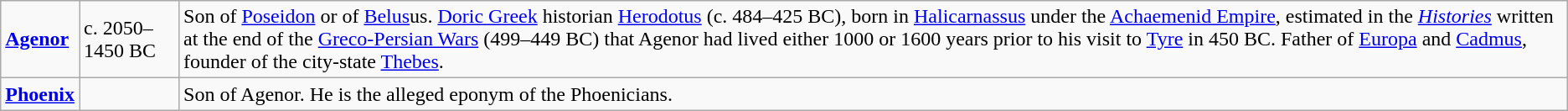<table class="wikitable">
<tr>
<td><strong><a href='#'>Agenor</a> </strong></td>
<td>c. 2050–1450 BC</td>
<td>Son of <a href='#'>Poseidon</a> or of <a href='#'>Belus</a>us. <a href='#'>Doric Greek</a> historian <a href='#'>Herodotus</a> (c. 484–425 BC), born in <a href='#'>Halicarnassus</a> under the <a href='#'>Achaemenid Empire</a>, estimated in the <em><a href='#'>Histories</a></em> written at the end of the <a href='#'>Greco-Persian Wars</a> (499–449 BC) that Agenor had lived either 1000 or 1600 years prior to his visit to <a href='#'>Tyre</a> in 450 BC. Father of <a href='#'>Europa</a> and <a href='#'>Cadmus</a>, founder of the city-state <a href='#'>Thebes</a>.</td>
</tr>
<tr>
<td><strong><a href='#'>Phoenix</a> </strong></td>
<td></td>
<td>Son of Agenor. He is the alleged eponym of the Phoenicians.</td>
</tr>
</table>
